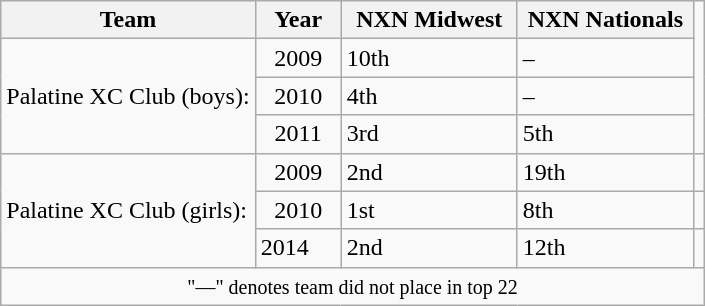<table class="wikitable">
<tr>
<th>Team</th>
<th style="width:50px;">Year</th>
<th style="width:110px;">NXN Midwest</th>
<th style="width:110px;">NXN Nationals</th>
</tr>
<tr>
<td rowspan="3">Palatine XC Club (boys):</td>
<td style="text-align:center;">2009</td>
<td>10th</td>
<td>–</td>
</tr>
<tr>
<td style="text-align:center;">2010</td>
<td>4th</td>
<td>–</td>
</tr>
<tr>
<td style="text-align:center;">2011</td>
<td>3rd</td>
<td>5th</td>
</tr>
<tr>
<td rowspan="3">Palatine XC Club (girls):</td>
<td style="text-align:center;">2009</td>
<td>2nd</td>
<td>19th</td>
<td></td>
</tr>
<tr>
<td style="text-align:center;">2010</td>
<td>1st</td>
<td>8th</td>
<td></td>
</tr>
<tr>
<td>2014</td>
<td>2nd</td>
<td>12th</td>
<td></td>
</tr>
<tr>
<td style="text-align:center;" colspan="10"><small>"—" denotes team did not place in top 22</small></td>
</tr>
</table>
